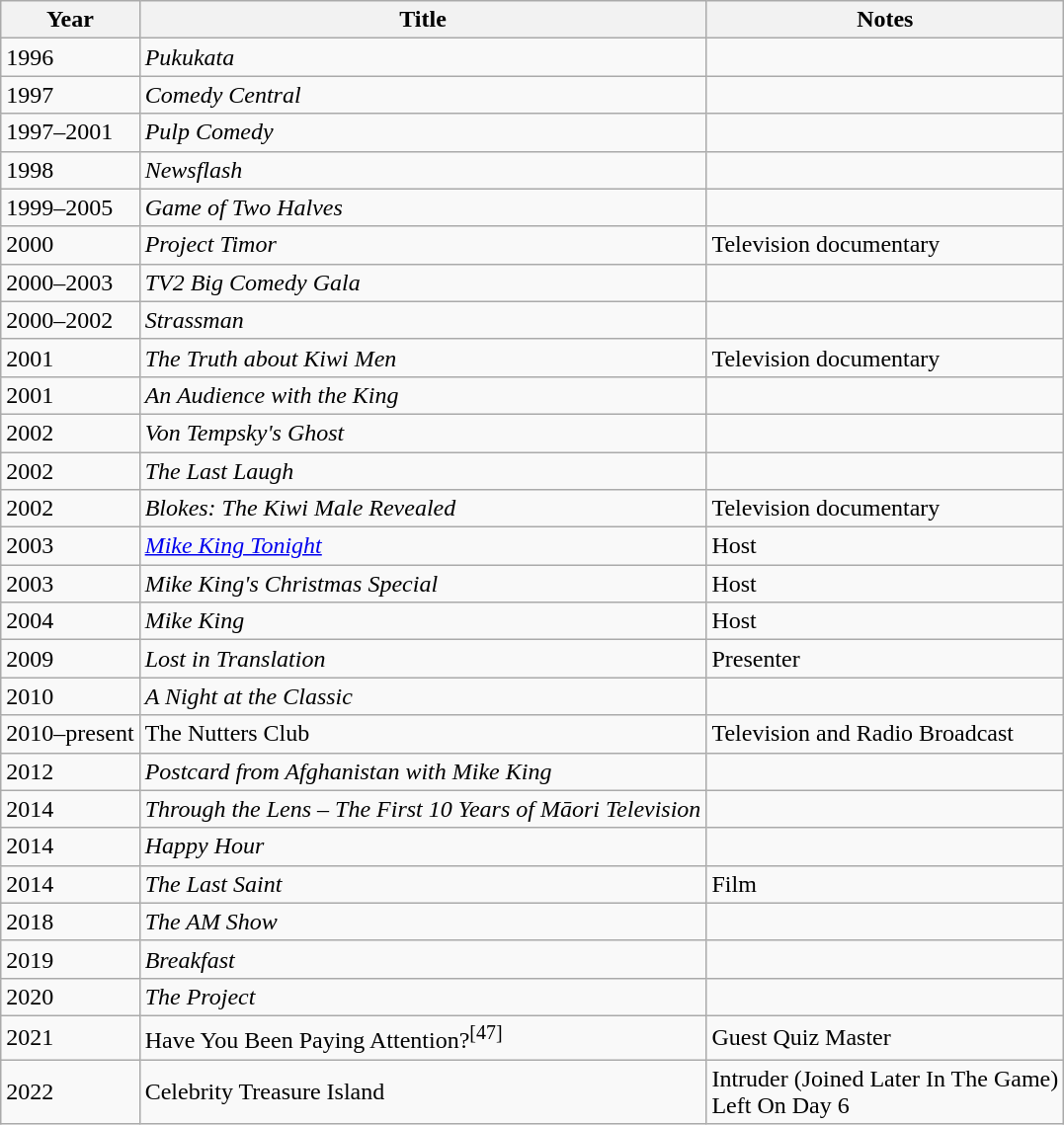<table class="wikitable sortable">
<tr>
<th>Year</th>
<th>Title</th>
<th>Notes</th>
</tr>
<tr>
<td>1996</td>
<td><em>Pukukata</em></td>
<td></td>
</tr>
<tr>
<td>1997</td>
<td><em>Comedy Central</em></td>
<td></td>
</tr>
<tr>
<td>1997–2001</td>
<td><em>Pulp Comedy</em></td>
<td></td>
</tr>
<tr>
<td>1998</td>
<td><em>Newsflash</em></td>
<td></td>
</tr>
<tr>
<td>1999–2005</td>
<td><em>Game of Two Halves</em></td>
<td></td>
</tr>
<tr>
<td>2000</td>
<td><em>Project Timor</em></td>
<td>Television documentary</td>
</tr>
<tr>
<td>2000–2003</td>
<td><em>TV2 Big Comedy Gala</em></td>
<td></td>
</tr>
<tr>
<td>2000–2002</td>
<td><em>Strassman</em></td>
<td></td>
</tr>
<tr>
<td>2001</td>
<td><em>The Truth about Kiwi Men</em></td>
<td>Television documentary</td>
</tr>
<tr>
<td>2001</td>
<td><em>An Audience with the King</em></td>
<td></td>
</tr>
<tr>
<td>2002</td>
<td><em>Von Tempsky's Ghost</em></td>
<td></td>
</tr>
<tr>
<td>2002</td>
<td><em>The Last Laugh</em></td>
<td></td>
</tr>
<tr>
<td>2002</td>
<td><em>Blokes: The Kiwi Male Revealed</em></td>
<td>Television documentary</td>
</tr>
<tr>
<td>2003</td>
<td><em><a href='#'>Mike King Tonight</a></em></td>
<td>Host</td>
</tr>
<tr>
<td>2003</td>
<td><em>Mike King's Christmas Special</em></td>
<td>Host</td>
</tr>
<tr>
<td>2004</td>
<td><em>Mike King</em></td>
<td>Host</td>
</tr>
<tr>
<td>2009</td>
<td><em>Lost in Translation</em></td>
<td>Presenter</td>
</tr>
<tr>
<td>2010</td>
<td><em>A Night at the Classic</em></td>
<td></td>
</tr>
<tr>
<td>2010–present</td>
<td>The Nutters Club</td>
<td>Television and Radio Broadcast</td>
</tr>
<tr>
<td>2012</td>
<td><em>Postcard from Afghanistan with Mike King</em></td>
<td></td>
</tr>
<tr>
<td>2014</td>
<td><em>Through the Lens – The First 10 Years of Māori Television</em></td>
<td></td>
</tr>
<tr>
<td>2014</td>
<td><em>Happy Hour</em></td>
<td></td>
</tr>
<tr>
<td>2014</td>
<td><em>The Last Saint</em></td>
<td>Film</td>
</tr>
<tr>
<td>2018</td>
<td><em>The AM Show</em></td>
<td></td>
</tr>
<tr>
<td>2019</td>
<td><em>Breakfast</em></td>
<td></td>
</tr>
<tr>
<td>2020</td>
<td><em>The Project</em></td>
<td></td>
</tr>
<tr>
<td>2021</td>
<td>Have You Been Paying Attention?<sup>[47]</sup></td>
<td>Guest Quiz Master</td>
</tr>
<tr>
<td>2022</td>
<td>Celebrity Treasure Island</td>
<td>Intruder (Joined Later In The Game)<br>Left On Day 6</td>
</tr>
</table>
